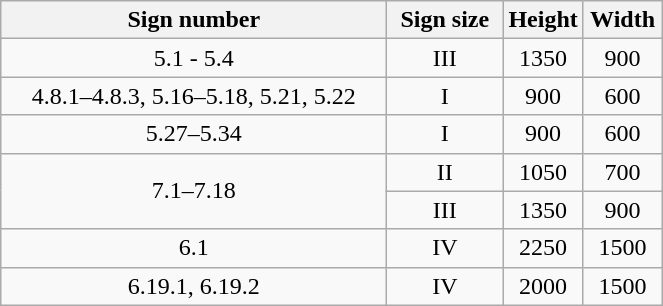<table class="wikitable" style="text-align:center;">
<tr>
<th style="width:250px;">Sign number</th>
<th style="width:70px;">Sign size</th>
<th style="width:45px;">Height</th>
<th style="width:45px;">Width</th>
</tr>
<tr>
<td>5.1 - 5.4</td>
<td>III</td>
<td>1350</td>
<td>900</td>
</tr>
<tr>
<td>4.8.1–4.8.3, 5.16–5.18, 5.21, 5.22</td>
<td>I</td>
<td>900</td>
<td>600</td>
</tr>
<tr>
<td>5.27–5.34</td>
<td>I</td>
<td>900</td>
<td>600</td>
</tr>
<tr>
<td rowspan="2">7.1–7.18</td>
<td>II</td>
<td>1050</td>
<td>700</td>
</tr>
<tr>
<td>III</td>
<td>1350</td>
<td>900</td>
</tr>
<tr>
<td>6.1</td>
<td>IV</td>
<td>2250</td>
<td>1500</td>
</tr>
<tr>
<td>6.19.1, 6.19.2</td>
<td>IV</td>
<td>2000</td>
<td>1500</td>
</tr>
</table>
